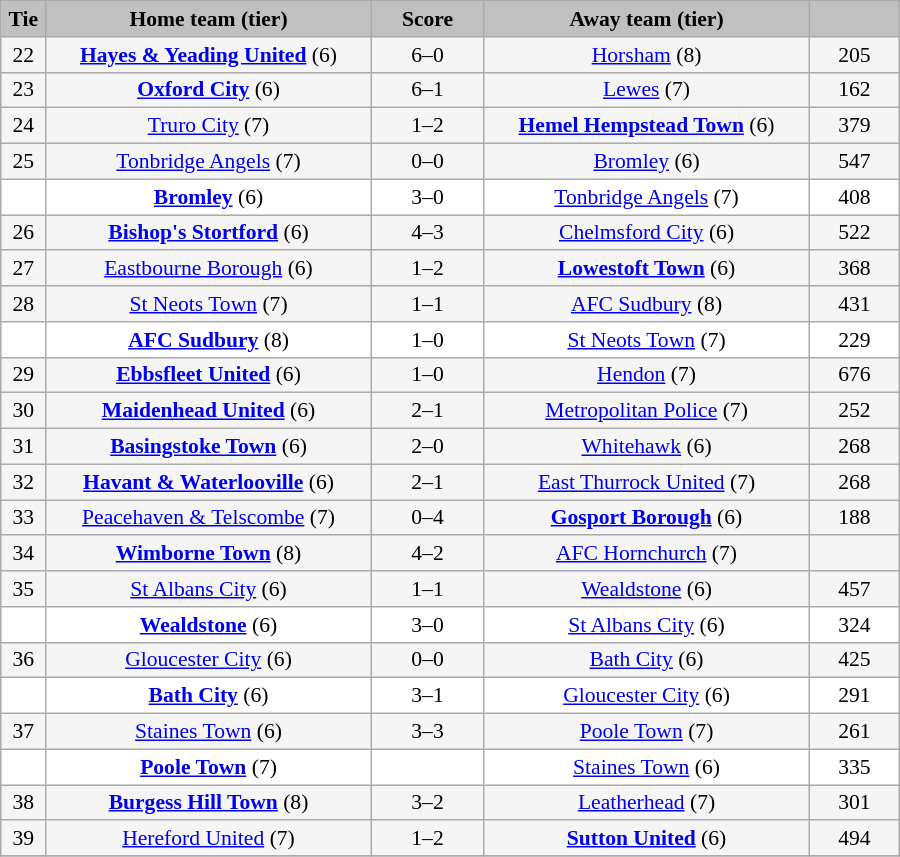<table class="wikitable" style="width: 600px; background:WhiteSmoke; text-align:center; font-size:90%">
<tr>
<td scope="col" style="width:  5.00%; background:silver;"><strong>Tie</strong></td>
<td scope="col" style="width: 36.25%; background:silver;"><strong>Home team (tier)</strong></td>
<td scope="col" style="width: 12.50%; background:silver;"><strong>Score</strong></td>
<td scope="col" style="width: 36.25%; background:silver;"><strong>Away team (tier)</strong></td>
<td scope="col" style="width: 10.00%; background:silver;"><strong></strong></td>
</tr>
<tr>
<td>22</td>
<td><strong><a href='#'>Hayes & Yeading United</a></strong> (6)</td>
<td>6–0</td>
<td><a href='#'>Horsham</a> (8)</td>
<td>205</td>
</tr>
<tr>
<td>23</td>
<td><strong><a href='#'>Oxford City</a></strong> (6)</td>
<td>6–1</td>
<td><a href='#'>Lewes</a> (7)</td>
<td>162</td>
</tr>
<tr>
<td>24</td>
<td><a href='#'>Truro City</a> (7)</td>
<td>1–2</td>
<td><strong><a href='#'>Hemel Hempstead Town</a></strong> (6)</td>
<td>379</td>
</tr>
<tr>
<td>25</td>
<td><a href='#'>Tonbridge Angels</a> (7)</td>
<td>0–0</td>
<td><a href='#'>Bromley</a> (6)</td>
<td>547</td>
</tr>
<tr style="background:white;">
<td><em></em></td>
<td><strong><a href='#'>Bromley</a></strong> (6)</td>
<td>3–0</td>
<td><a href='#'>Tonbridge Angels</a> (7)</td>
<td>408</td>
</tr>
<tr>
<td>26</td>
<td><strong><a href='#'>Bishop's Stortford</a></strong> (6)</td>
<td>4–3</td>
<td><a href='#'>Chelmsford City</a> (6)</td>
<td>522</td>
</tr>
<tr>
<td>27</td>
<td><a href='#'>Eastbourne Borough</a> (6)</td>
<td>1–2</td>
<td><strong><a href='#'>Lowestoft Town</a></strong> (6)</td>
<td>368</td>
</tr>
<tr>
<td>28</td>
<td><a href='#'>St Neots Town</a> (7)</td>
<td>1–1</td>
<td><a href='#'>AFC Sudbury</a> (8)</td>
<td>431</td>
</tr>
<tr style="background:white;">
<td><em></em></td>
<td><strong><a href='#'>AFC Sudbury</a></strong> (8)</td>
<td>1–0</td>
<td><a href='#'>St Neots Town</a> (7)</td>
<td>229</td>
</tr>
<tr>
<td>29</td>
<td><strong><a href='#'>Ebbsfleet United</a></strong> (6)</td>
<td>1–0</td>
<td><a href='#'>Hendon</a> (7)</td>
<td>676</td>
</tr>
<tr>
<td>30</td>
<td><strong><a href='#'>Maidenhead United</a></strong> (6)</td>
<td>2–1</td>
<td><a href='#'>Metropolitan Police</a> (7)</td>
<td>252</td>
</tr>
<tr>
<td>31</td>
<td><strong><a href='#'>Basingstoke Town</a></strong> (6)</td>
<td>2–0</td>
<td><a href='#'>Whitehawk</a> (6)</td>
<td>268</td>
</tr>
<tr>
<td>32</td>
<td><strong><a href='#'>Havant & Waterlooville</a></strong> (6)</td>
<td>2–1</td>
<td><a href='#'>East Thurrock United</a> (7)</td>
<td>268</td>
</tr>
<tr>
<td>33</td>
<td><a href='#'>Peacehaven & Telscombe</a> (7)</td>
<td>0–4</td>
<td><strong><a href='#'>Gosport Borough</a></strong> (6)</td>
<td>188</td>
</tr>
<tr>
<td>34</td>
<td><strong><a href='#'>Wimborne Town</a></strong> (8)</td>
<td>4–2</td>
<td><a href='#'>AFC Hornchurch</a> (7)</td>
<td></td>
</tr>
<tr>
<td>35</td>
<td><a href='#'>St Albans City</a> (6)</td>
<td>1–1</td>
<td><a href='#'>Wealdstone</a> (6)</td>
<td>457</td>
</tr>
<tr style="background:white;">
<td><em></em></td>
<td><strong><a href='#'>Wealdstone</a></strong> (6)</td>
<td>3–0</td>
<td><a href='#'>St Albans City</a> (6)</td>
<td>324</td>
</tr>
<tr>
<td>36</td>
<td><a href='#'>Gloucester City</a> (6)</td>
<td>0–0</td>
<td><a href='#'>Bath City</a> (6)</td>
<td>425</td>
</tr>
<tr style="background:white;">
<td><em></em></td>
<td><strong><a href='#'>Bath City</a></strong> (6)</td>
<td>3–1 </td>
<td><a href='#'>Gloucester City</a> (6)</td>
<td>291</td>
</tr>
<tr>
<td>37</td>
<td><a href='#'>Staines Town</a> (6)</td>
<td>3–3</td>
<td><a href='#'>Poole Town</a> (7)</td>
<td>261</td>
</tr>
<tr style="background:white;">
<td><em></em></td>
<td><strong><a href='#'>Poole Town</a></strong> (7)</td>
<td></td>
<td><a href='#'>Staines Town</a> (6)</td>
<td>335</td>
</tr>
<tr>
<td>38</td>
<td><strong><a href='#'>Burgess Hill Town</a></strong> (8)</td>
<td>3–2</td>
<td><a href='#'>Leatherhead</a> (7)</td>
<td>301</td>
</tr>
<tr>
<td>39</td>
<td><a href='#'>Hereford United</a> (7)</td>
<td>1–2</td>
<td><strong><a href='#'>Sutton United</a></strong> (6)</td>
<td>494</td>
</tr>
<tr>
</tr>
</table>
